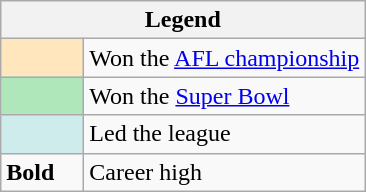<table class="wikitable">
<tr>
<th colspan="2">Legend</th>
</tr>
<tr>
<td style="background:#ffe6bd; width:3em;"></td>
<td>Won the <a href='#'>AFL championship</a></td>
</tr>
<tr>
<td style="background:#afe6ba; width:3em;"></td>
<td>Won the <a href='#'>Super Bowl</a></td>
</tr>
<tr>
<td style="background:#cfecec; width:3em;"></td>
<td>Led the league</td>
</tr>
<tr>
<td style="width:3em;"><strong>Bold</strong></td>
<td>Career high</td>
</tr>
</table>
